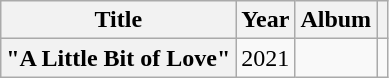<table class="wikitable plainrowheaders" style="text-align:center;">
<tr>
<th class="unsortable" scope="col">Title</th>
<th class="unsortable" scope="col">Year</th>
<th class="unsortable" scope="col">Album</th>
<th class="unsortable" scope="col"></th>
</tr>
<tr>
<th scope="row">"A Little Bit of Love"<br></th>
<td>2021</td>
<td></td>
<td></td>
</tr>
</table>
